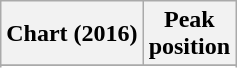<table class="wikitable sortable plainrowheaders" style="text-align:center">
<tr>
<th scope="col">Chart (2016)</th>
<th scope="col">Peak<br> position</th>
</tr>
<tr>
</tr>
<tr>
</tr>
</table>
